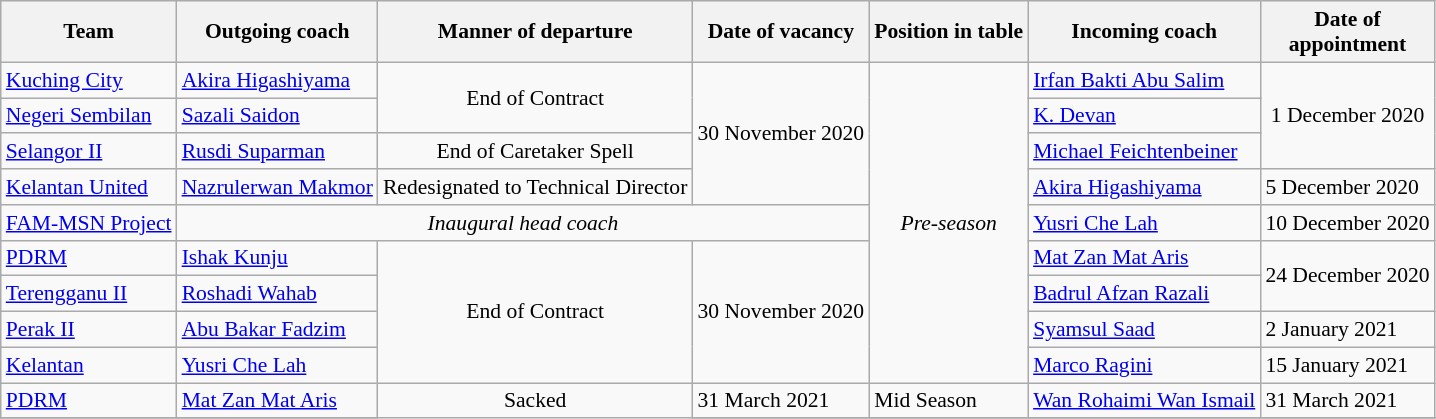<table class="wikitable" style="font-size:90%;">
<tr>
<th>Team</th>
<th>Outgoing coach</th>
<th>Manner of departure</th>
<th>Date of vacancy</th>
<th>Position in table</th>
<th>Incoming coach</th>
<th>Date of<br>appointment</th>
</tr>
<tr>
<td><a href='#'>Kuching City</a></td>
<td> <a href='#'>Akira Higashiyama</a></td>
<td align=center rowspan=2>End of Contract</td>
<td align=center rowspan=4>30 November 2020</td>
<td align=center rowspan=9><em>Pre-season</em></td>
<td> <a href='#'>Irfan Bakti Abu Salim</a></td>
<td align=center rowspan=3>1 December 2020</td>
</tr>
<tr>
<td><a href='#'>Negeri Sembilan</a></td>
<td> <a href='#'>Sazali Saidon</a></td>
<td> <a href='#'>K. Devan</a></td>
</tr>
<tr>
<td><a href='#'>Selangor II</a></td>
<td> <a href='#'>Rusdi Suparman</a></td>
<td align=center>End of Caretaker Spell</td>
<td> <a href='#'>Michael Feichtenbeiner</a></td>
</tr>
<tr>
<td><a href='#'>Kelantan United</a></td>
<td> <a href='#'>Nazrulerwan Makmor</a></td>
<td align=center>Redesignated to Technical Director</td>
<td> <a href='#'>Akira Higashiyama</a></td>
<td>5 December 2020</td>
</tr>
<tr>
<td><a href='#'>FAM-MSN Project</a></td>
<td colspan="3" style="text-align:center;"><em>Inaugural head coach</em></td>
<td> <a href='#'>Yusri Che Lah</a></td>
<td>10 December 2020</td>
</tr>
<tr>
<td><a href='#'>PDRM</a></td>
<td> <a href='#'>Ishak Kunju</a></td>
<td align=center rowspan=4>End of Contract</td>
<td align=center rowspan=4>30 November 2020</td>
<td> <a href='#'>Mat Zan Mat Aris</a></td>
<td align=center rowspan=2>24 December 2020</td>
</tr>
<tr>
<td><a href='#'>Terengganu II</a></td>
<td> <a href='#'>Roshadi Wahab</a></td>
<td> <a href='#'>Badrul Afzan Razali</a></td>
</tr>
<tr>
<td><a href='#'>Perak II</a></td>
<td> <a href='#'>Abu Bakar Fadzim</a></td>
<td> <a href='#'>Syamsul Saad</a></td>
<td>2 January 2021</td>
</tr>
<tr>
<td><a href='#'>Kelantan</a></td>
<td> <a href='#'>Yusri Che Lah</a></td>
<td> <a href='#'>Marco Ragini</a></td>
<td>15 January 2021</td>
</tr>
<tr>
<td><a href='#'>PDRM</a></td>
<td> <a href='#'>Mat Zan Mat Aris</a></td>
<td align=center rowspan=4>Sacked</td>
<td>31 March 2021</td>
<td>Mid Season</td>
<td> <a href='#'>Wan Rohaimi Wan Ismail</a></td>
<td>31 March 2021</td>
</tr>
<tr>
</tr>
</table>
